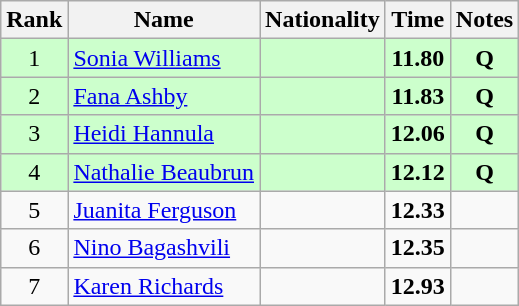<table class="wikitable sortable" style="text-align:center">
<tr>
<th>Rank</th>
<th>Name</th>
<th>Nationality</th>
<th>Time</th>
<th>Notes</th>
</tr>
<tr bgcolor=ccffcc>
<td>1</td>
<td align=left><a href='#'>Sonia Williams</a></td>
<td align=left></td>
<td><strong>11.80</strong></td>
<td><strong>Q</strong></td>
</tr>
<tr bgcolor=ccffcc>
<td>2</td>
<td align=left><a href='#'>Fana Ashby</a></td>
<td align=left></td>
<td><strong>11.83</strong></td>
<td><strong>Q</strong></td>
</tr>
<tr bgcolor=ccffcc>
<td>3</td>
<td align=left><a href='#'>Heidi Hannula</a></td>
<td align=left></td>
<td><strong>12.06</strong></td>
<td><strong>Q</strong></td>
</tr>
<tr bgcolor=ccffcc>
<td>4</td>
<td align=left><a href='#'>Nathalie Beaubrun</a></td>
<td align=left></td>
<td><strong>12.12</strong></td>
<td><strong>Q</strong></td>
</tr>
<tr>
<td>5</td>
<td align=left><a href='#'>Juanita Ferguson</a></td>
<td align=left></td>
<td><strong>12.33</strong></td>
<td></td>
</tr>
<tr>
<td>6</td>
<td align=left><a href='#'>Nino Bagashvili</a></td>
<td align=left></td>
<td><strong>12.35</strong></td>
<td></td>
</tr>
<tr>
<td>7</td>
<td align=left><a href='#'>Karen Richards</a></td>
<td align=left></td>
<td><strong>12.93</strong></td>
<td></td>
</tr>
</table>
